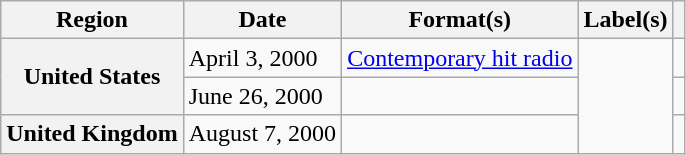<table class="wikitable plainrowheaders">
<tr>
<th scope="col">Region</th>
<th scope="col">Date</th>
<th scope="col">Format(s)</th>
<th scope="col">Label(s)</th>
<th scope="col"></th>
</tr>
<tr>
<th scope="row" rowspan="2">United States</th>
<td>April 3, 2000</td>
<td><a href='#'>Contemporary hit radio</a></td>
<td rowspan="3"></td>
<td align="center"></td>
</tr>
<tr>
<td>June 26, 2000</td>
<td></td>
<td align="center"></td>
</tr>
<tr>
<th scope="row">United Kingdom</th>
<td>August 7, 2000</td>
<td></td>
<td align="center"></td>
</tr>
</table>
